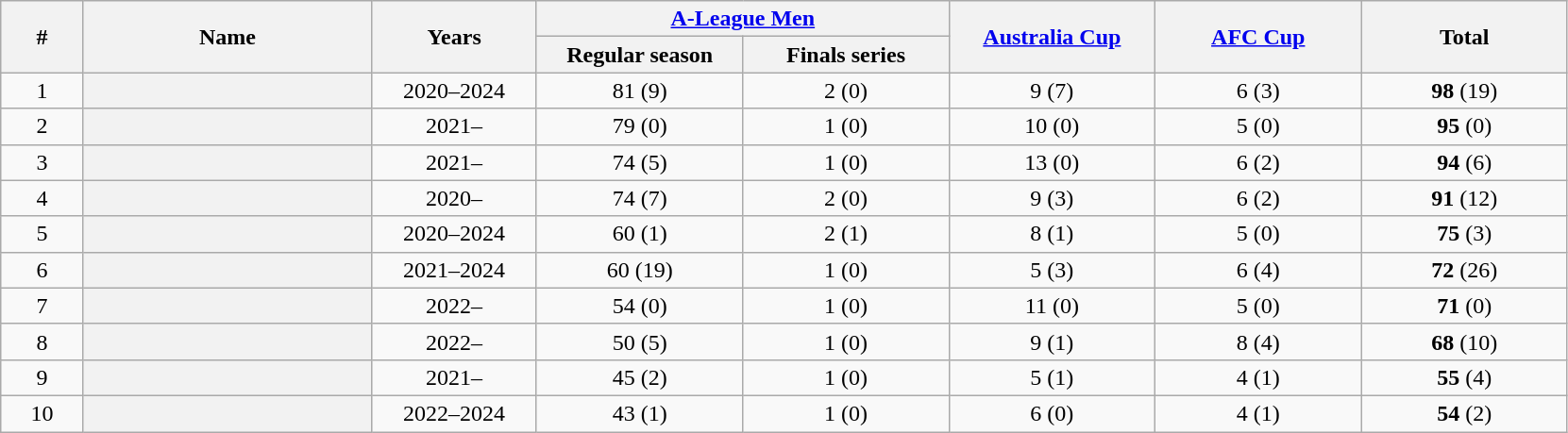<table class="sortable wikitable plainrowheaders"  style="text-align: center;">
<tr>
<th rowspan="2" scope="col" style="width:4%;">#</th>
<th rowspan="2" scope="col" style="width:14%;">Name</th>
<th rowspan="2" scope="col" style="width:8%;">Years</th>
<th colspan="2" scope="col" style="width:10%;"><a href='#'>A-League Men</a></th>
<th rowspan="2" scope="col" style="width:10%;"><a href='#'>Australia Cup</a></th>
<th rowspan="2" scope="col" style="width:10%;"><a href='#'>AFC Cup</a></th>
<th rowspan="2" scope="col" style="width:10%;">Total</th>
</tr>
<tr>
<th scope="col" style="width:10%;">Regular season</th>
<th scope="col" style="width:10%;">Finals series</th>
</tr>
<tr>
<td>1</td>
<th scope="row"> </th>
<td>2020–2024</td>
<td>81 (9)</td>
<td>2 (0)</td>
<td>9 (7)</td>
<td>6 (3)</td>
<td><strong>98</strong> (19)</td>
</tr>
<tr>
<td>2</td>
<th scope="row"> <strong></strong></th>
<td>2021–</td>
<td>79 (0)</td>
<td>1 (0)</td>
<td>10 (0)</td>
<td>5 (0)</td>
<td><strong>95</strong> (0)</td>
</tr>
<tr>
<td>3</td>
<th scope="row"> <strong></strong></th>
<td>2021–</td>
<td>74 (5)</td>
<td>1 (0)</td>
<td>13 (0)</td>
<td>6 (2)</td>
<td><strong>94</strong> (6)</td>
</tr>
<tr>
<td>4</td>
<th scope="row"> <strong></strong></th>
<td>2020–</td>
<td>74 (7)</td>
<td>2 (0)</td>
<td>9 (3)</td>
<td>6 (2)</td>
<td><strong>91</strong> (12)</td>
</tr>
<tr>
<td>5</td>
<th scope="row"> </th>
<td>2020–2024</td>
<td>60 (1)</td>
<td>2 (1)</td>
<td>8 (1)</td>
<td>5 (0)</td>
<td><strong>75</strong> (3)</td>
</tr>
<tr>
<td>6</td>
<th scope="row"> </th>
<td>2021–2024</td>
<td>60 (19)</td>
<td>1 (0)</td>
<td>5 (3)</td>
<td>6 (4)</td>
<td><strong>72</strong> (26)</td>
</tr>
<tr>
<td>7</td>
<th scope="row"> <strong></strong></th>
<td>2022–</td>
<td>54 (0)</td>
<td>1 (0)</td>
<td>11 (0)</td>
<td>5 (0)</td>
<td><strong>71</strong> (0)</td>
</tr>
<tr>
<td>8</td>
<th scope="row"> <strong></strong></th>
<td>2022–</td>
<td>50 (5)</td>
<td>1 (0)</td>
<td>9 (1)</td>
<td>8 (4)</td>
<td><strong>68</strong> (10)</td>
</tr>
<tr>
<td>9</td>
<th scope="row"> <strong></strong></th>
<td>2021–</td>
<td>45 (2)</td>
<td>1 (0)</td>
<td>5 (1)</td>
<td>4 (1)</td>
<td><strong>55</strong> (4)</td>
</tr>
<tr>
<td>10</td>
<th scope="row"> </th>
<td>2022–2024</td>
<td>43 (1)</td>
<td>1 (0)</td>
<td>6 (0)</td>
<td>4 (1)</td>
<td><strong>54</strong> (2)</td>
</tr>
</table>
